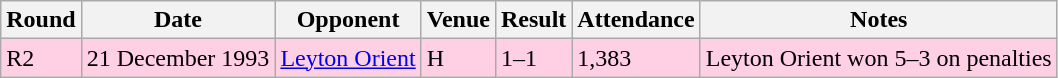<table class="wikitable">
<tr>
<th>Round</th>
<th>Date</th>
<th>Opponent</th>
<th>Venue</th>
<th>Result</th>
<th>Attendance</th>
<th>Notes</th>
</tr>
<tr style="background-color: #ffd0e3;">
<td>R2</td>
<td>21 December 1993</td>
<td><a href='#'>Leyton Orient</a></td>
<td>H</td>
<td>1–1</td>
<td>1,383</td>
<td>Leyton Orient won 5–3 on penalties</td>
</tr>
</table>
